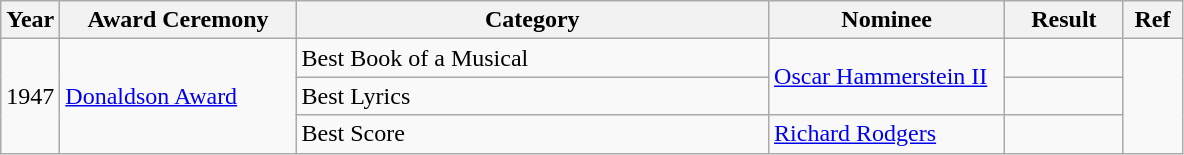<table class="wikitable" style="margin-right: 0;">
<tr>
<th width="5%">Year</th>
<th width="20%">Award Ceremony</th>
<th width="40%">Category</th>
<th width="20%">Nominee</th>
<th width="10%">Result</th>
<th width="5%">Ref</th>
</tr>
<tr>
<td rowspan="3" align="center">1947</td>
<td rowspan="3"><a href='#'>Donaldson Award</a></td>
<td>Best Book of a Musical</td>
<td rowspan="2"><a href='#'>Oscar Hammerstein II</a></td>
<td></td>
<td rowspan="3" align="center"></td>
</tr>
<tr>
<td>Best Lyrics</td>
<td></td>
</tr>
<tr>
<td>Best Score</td>
<td><a href='#'>Richard Rodgers</a></td>
<td></td>
</tr>
</table>
